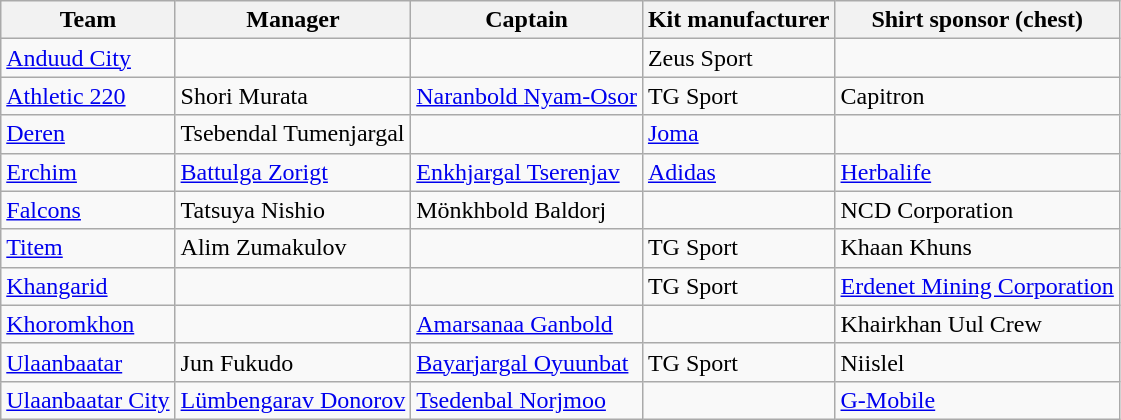<table class="wikitable sortable">
<tr>
<th>Team</th>
<th>Manager</th>
<th>Captain</th>
<th>Kit manufacturer</th>
<th>Shirt sponsor (chest)</th>
</tr>
<tr>
<td><a href='#'>Anduud City</a></td>
<td> </td>
<td></td>
<td>Zeus Sport</td>
<td></td>
</tr>
<tr>
<td><a href='#'>Athletic 220</a></td>
<td> Shori Murata</td>
<td> <a href='#'>Naranbold Nyam-Osor</a></td>
<td>TG Sport</td>
<td>Capitron</td>
</tr>
<tr>
<td><a href='#'>Deren</a></td>
<td> Tsebendal Tumenjargal</td>
<td></td>
<td><a href='#'>Joma</a></td>
<td></td>
</tr>
<tr>
<td><a href='#'>Erchim</a></td>
<td> <a href='#'>Battulga Zorigt</a></td>
<td> <a href='#'>Enkhjargal Tserenjav</a></td>
<td><a href='#'>Adidas</a></td>
<td><a href='#'>Herbalife</a></td>
</tr>
<tr>
<td><a href='#'>Falcons</a></td>
<td> Tatsuya Nishio</td>
<td> Mönkhbold Baldorj</td>
<td></td>
<td>NCD Corporation</td>
</tr>
<tr>
<td><a href='#'>Titem</a></td>
<td> Alim Zumakulov</td>
<td></td>
<td>TG Sport</td>
<td>Khaan Khuns</td>
</tr>
<tr>
<td><a href='#'>Khangarid</a></td>
<td></td>
<td></td>
<td>TG Sport</td>
<td><a href='#'>Erdenet Mining Corporation</a></td>
</tr>
<tr>
<td><a href='#'>Khoromkhon</a></td>
<td></td>
<td> <a href='#'>Amarsanaa Ganbold</a></td>
<td></td>
<td>Khairkhan Uul Crew</td>
</tr>
<tr>
<td><a href='#'>Ulaanbaatar</a></td>
<td> Jun Fukudo</td>
<td> <a href='#'>Bayarjargal Oyuunbat</a></td>
<td>TG Sport</td>
<td>Niislel</td>
</tr>
<tr>
<td><a href='#'>Ulaanbaatar City</a></td>
<td> <a href='#'>Lümbengarav Donorov</a></td>
<td> <a href='#'>Tsedenbal Norjmoo</a></td>
<td></td>
<td><a href='#'>G-Mobile</a></td>
</tr>
</table>
